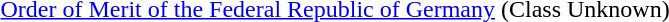<table>
<tr>
<td></td>
<td><a href='#'>Order of Merit of the Federal Republic of Germany</a> (Class Unknown)</td>
</tr>
</table>
